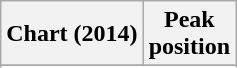<table class="wikitable sortable plainrowheaders">
<tr>
<th scope="col">Chart (2014)</th>
<th scope="col">Peak<br>position</th>
</tr>
<tr>
</tr>
<tr>
</tr>
<tr>
</tr>
<tr>
</tr>
<tr>
</tr>
<tr>
</tr>
<tr>
</tr>
</table>
